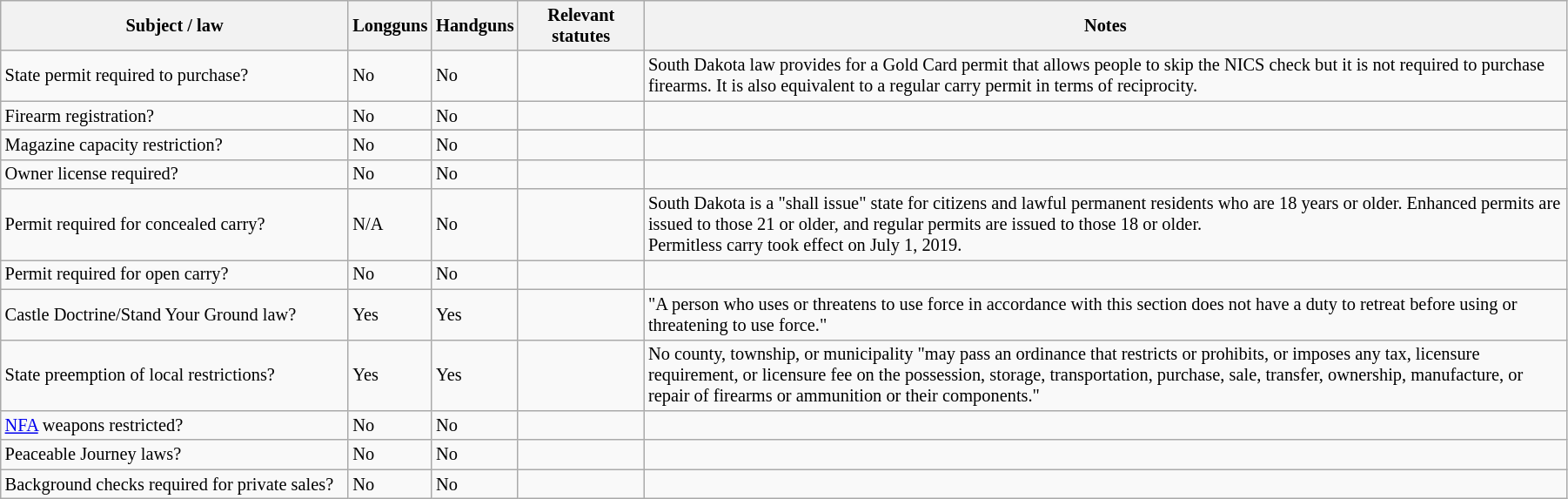<table class="wikitable" style="font-size:85%; width:95%;">
<tr>
<th scope="col" style="width:260px;">Subject / law</th>
<th scope="col" style="width:50px;">Longguns</th>
<th scope="col" style="width:50px;">Handguns</th>
<th scope="col" style="width:90px;">Relevant statutes</th>
<th>Notes</th>
</tr>
<tr>
<td>State permit required to purchase?</td>
<td>No</td>
<td>No</td>
<td></td>
<td>South Dakota law provides for a Gold Card permit that allows people to skip the NICS check but it is not required to purchase firearms. It is also equivalent to a regular carry permit in terms of reciprocity.</td>
</tr>
<tr>
<td>Firearm registration?</td>
<td>No</td>
<td>No</td>
<td></td>
<td></td>
</tr>
<tr>
</tr>
<tr>
<td>Magazine capacity restriction?</td>
<td>No</td>
<td>No</td>
<td></td>
<td></td>
</tr>
<tr>
<td>Owner license required?</td>
<td>No</td>
<td>No</td>
<td></td>
<td></td>
</tr>
<tr>
<td>Permit required for concealed carry?</td>
<td>N/A</td>
<td>No</td>
<td></td>
<td>South Dakota is a "shall issue" state for citizens and lawful permanent residents who are 18 years or older. Enhanced permits are issued to those 21 or older, and regular permits are issued to those 18 or older.<br>Permitless carry took effect on July 1, 2019.</td>
</tr>
<tr>
<td>Permit required for open carry?</td>
<td>No</td>
<td>No</td>
<td></td>
<td></td>
</tr>
<tr>
<td>Castle Doctrine/Stand Your Ground law?</td>
<td>Yes</td>
<td>Yes</td>
<td></td>
<td>"A person who uses or threatens to use force in accordance with this section does not have a duty to retreat before using or threatening to use force."</td>
</tr>
<tr>
<td>State preemption of local restrictions?</td>
<td>Yes</td>
<td>Yes</td>
<td><br><br></td>
<td>No county, township, or municipality "may pass an ordinance that restricts or prohibits, or imposes any tax, licensure requirement, or licensure fee on the possession, storage, transportation, purchase, sale, transfer, ownership, manufacture, or repair of firearms or ammunition or their components."</td>
</tr>
<tr>
<td><a href='#'>NFA</a> weapons restricted?</td>
<td>No</td>
<td>No</td>
<td></td>
<td></td>
</tr>
<tr>
<td>Peaceable Journey laws?</td>
<td>No</td>
<td>No</td>
<td></td>
<td></td>
</tr>
<tr>
<td>Background checks required for private sales?</td>
<td>No</td>
<td>No</td>
<td></td>
<td></td>
</tr>
</table>
